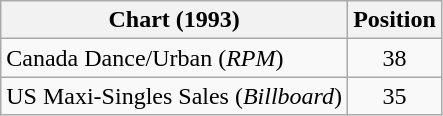<table class="wikitable">
<tr>
<th>Chart (1993)</th>
<th>Position</th>
</tr>
<tr>
<td>Canada Dance/Urban (<em>RPM</em>)</td>
<td align="center">38</td>
</tr>
<tr>
<td>US Maxi-Singles Sales (<em>Billboard</em>)</td>
<td align="center">35</td>
</tr>
</table>
